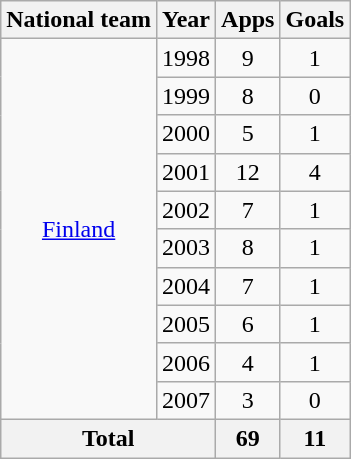<table class="wikitable" style="text-align:center">
<tr>
<th>National team</th>
<th>Year</th>
<th>Apps</th>
<th>Goals</th>
</tr>
<tr>
<td rowspan="10"><a href='#'>Finland</a></td>
<td>1998</td>
<td>9</td>
<td>1</td>
</tr>
<tr>
<td>1999</td>
<td>8</td>
<td>0</td>
</tr>
<tr>
<td>2000</td>
<td>5</td>
<td>1</td>
</tr>
<tr>
<td>2001</td>
<td>12</td>
<td>4</td>
</tr>
<tr>
<td>2002</td>
<td>7</td>
<td>1</td>
</tr>
<tr>
<td>2003</td>
<td>8</td>
<td>1</td>
</tr>
<tr>
<td>2004</td>
<td>7</td>
<td>1</td>
</tr>
<tr>
<td>2005</td>
<td>6</td>
<td>1</td>
</tr>
<tr>
<td>2006</td>
<td>4</td>
<td>1</td>
</tr>
<tr>
<td>2007</td>
<td>3</td>
<td>0</td>
</tr>
<tr>
<th colspan="2">Total</th>
<th>69</th>
<th>11</th>
</tr>
</table>
